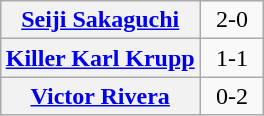<table class="wikitable" style="margin: 1em auto 1em auto;text-align:center">
<tr>
<th><a href='#'>Seiji Sakaguchi</a></th>
<td style="width:35px">2-0</td>
</tr>
<tr>
<th><a href='#'>Killer Karl Krupp</a></th>
<td>1-1</td>
</tr>
<tr>
<th><a href='#'>Victor Rivera</a></th>
<td>0-2</td>
</tr>
</table>
